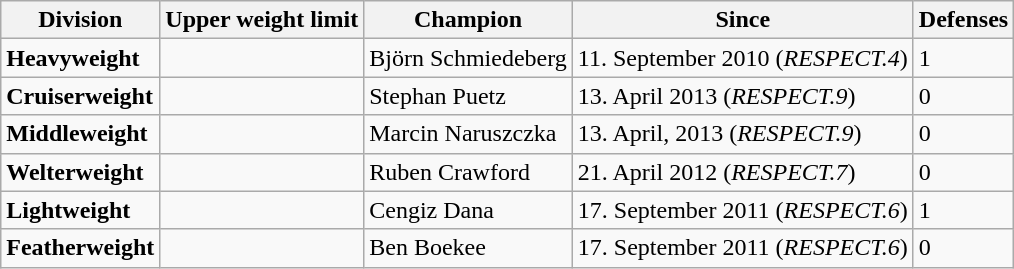<table class="wikitable">
<tr>
<th>Division</th>
<th>Upper weight limit</th>
<th>Champion</th>
<th>Since</th>
<th align=center>Defenses</th>
</tr>
<tr>
<td><strong>Heavyweight</strong></td>
<td></td>
<td>  Björn Schmiedeberg</td>
<td>11. September 2010 (<em>RESPECT.4</em>)</td>
<td>1</td>
</tr>
<tr>
<td><strong>Cruiserweight</strong></td>
<td></td>
<td>  Stephan Puetz</td>
<td>13. April 2013 (<em>RESPECT.9</em>)</td>
<td>0</td>
</tr>
<tr>
<td><strong>Middleweight</strong></td>
<td></td>
<td>  Marcin Naruszczka</td>
<td>13. April, 2013 (<em>RESPECT.9</em>)</td>
<td>0</td>
</tr>
<tr>
<td><strong>Welterweight</strong></td>
<td></td>
<td>  Ruben Crawford</td>
<td>21. April 2012 (<em>RESPECT.7</em>)</td>
<td>0</td>
</tr>
<tr>
<td><strong>Lightweight</strong></td>
<td></td>
<td>  Cengiz Dana</td>
<td>17. September 2011 (<em>RESPECT.6</em>)</td>
<td>1</td>
</tr>
<tr>
<td><strong>Featherweight</strong></td>
<td></td>
<td>  Ben Boekee</td>
<td>17. September 2011 (<em>RESPECT.6</em>)</td>
<td>0</td>
</tr>
</table>
